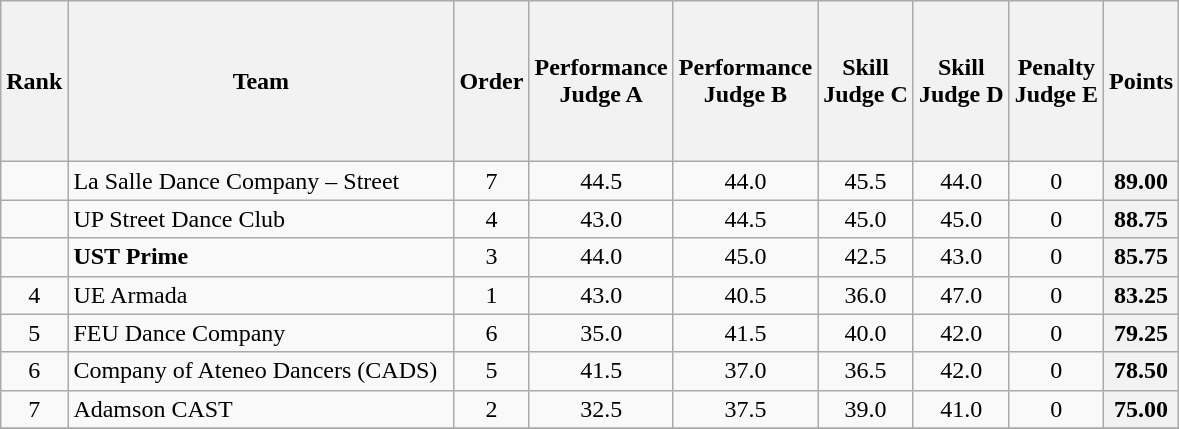<table class="wikitable" style="text-align:center;">
<tr>
<th style="width:30px; height: 100px;">Rank</th>
<th style="width:250px;">Team</th>
<th>Order</th>
<th>Performance<br>Judge A</th>
<th>Performance<br>Judge B</th>
<th>Skill<br>Judge C</th>
<th>Skill<br>Judge D</th>
<th>Penalty<br>Judge E</th>
<th>Points</th>
</tr>
<tr>
<td></td>
<td align=left> La Salle Dance Company – Street</td>
<td>7</td>
<td>44.5</td>
<td>44.0</td>
<td>45.5</td>
<td>44.0</td>
<td>0</td>
<th>89.00</th>
</tr>
<tr>
<td></td>
<td align=left> UP Street Dance Club</td>
<td>4</td>
<td>43.0</td>
<td>44.5</td>
<td>45.0</td>
<td>45.0</td>
<td>0</td>
<th>88.75</th>
</tr>
<tr>
<td></td>
<td align=left> <strong>UST Prime</strong></td>
<td>3</td>
<td>44.0</td>
<td>45.0</td>
<td>42.5</td>
<td>43.0</td>
<td>0</td>
<th>85.75</th>
</tr>
<tr>
<td>4</td>
<td align=left> UE Armada</td>
<td>1</td>
<td>43.0</td>
<td>40.5</td>
<td>36.0</td>
<td>47.0</td>
<td>0</td>
<th>83.25</th>
</tr>
<tr>
<td>5</td>
<td align=left> FEU Dance Company</td>
<td>6</td>
<td>35.0</td>
<td>41.5</td>
<td>40.0</td>
<td>42.0</td>
<td>0</td>
<th>79.25</th>
</tr>
<tr>
<td>6</td>
<td align=left> Company of Ateneo Dancers (CADS)</td>
<td>5</td>
<td>41.5</td>
<td>37.0</td>
<td>36.5</td>
<td>42.0</td>
<td>0</td>
<th>78.50</th>
</tr>
<tr>
<td>7</td>
<td align=left> Adamson CAST</td>
<td>2</td>
<td>32.5</td>
<td>37.5</td>
<td>39.0</td>
<td>41.0</td>
<td>0</td>
<th>75.00</th>
</tr>
<tr>
</tr>
</table>
